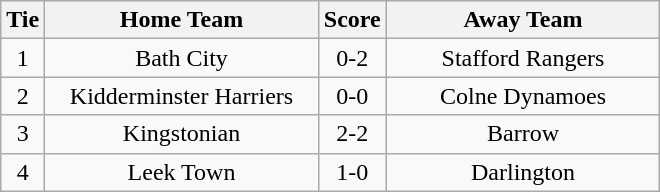<table class="wikitable" style="text-align:center;">
<tr>
<th width=20>Tie</th>
<th width=175>Home Team</th>
<th width=20>Score</th>
<th width=175>Away Team</th>
</tr>
<tr>
<td>1</td>
<td>Bath City</td>
<td>0-2</td>
<td>Stafford Rangers</td>
</tr>
<tr>
<td>2</td>
<td>Kidderminster Harriers</td>
<td>0-0</td>
<td>Colne Dynamoes</td>
</tr>
<tr>
<td>3</td>
<td>Kingstonian</td>
<td>2-2</td>
<td>Barrow</td>
</tr>
<tr>
<td>4</td>
<td>Leek Town</td>
<td>1-0</td>
<td>Darlington</td>
</tr>
</table>
